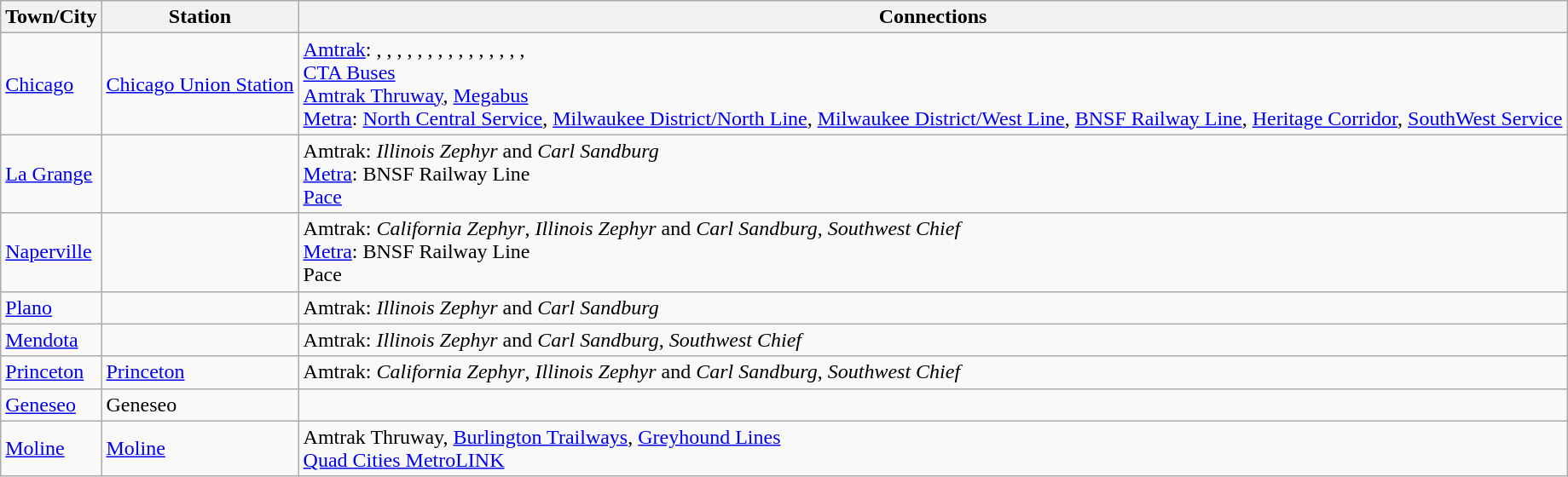<table class="wikitable">
<tr>
<th>Town/City</th>
<th>Station</th>
<th>Connections</th>
</tr>
<tr>
<td><a href='#'>Chicago</a></td>
<td><a href='#'>Chicago Union Station</a></td>
<td> <a href='#'>Amtrak</a>: , , , , , , , , , , , , , , , <br> <a href='#'>CTA Buses</a><br> <a href='#'>Amtrak Thruway</a>, <a href='#'>Megabus</a><br> <a href='#'>Metra</a>: <a href='#'>North Central Service</a>, <a href='#'>Milwaukee District/North Line</a>, <a href='#'>Milwaukee District/West Line</a>, <a href='#'>BNSF Railway Line</a>, <a href='#'>Heritage Corridor</a>, <a href='#'>SouthWest Service</a></td>
</tr>
<tr>
<td><a href='#'>La Grange</a></td>
<td></td>
<td> Amtrak: <em>Illinois Zephyr</em> and <em>Carl Sandburg</em><br> <a href='#'>Metra</a>: BNSF Railway Line<br> <a href='#'>Pace</a></td>
</tr>
<tr>
<td><a href='#'>Naperville</a></td>
<td></td>
<td> Amtrak: <em>California Zephyr</em>, <em>Illinois Zephyr</em> and <em>Carl Sandburg</em>, <em>Southwest Chief</em><br> <a href='#'>Metra</a>: BNSF Railway Line<br> Pace</td>
</tr>
<tr>
<td><a href='#'>Plano</a></td>
<td></td>
<td> Amtrak: <em>Illinois Zephyr</em> and <em>Carl Sandburg</em></td>
</tr>
<tr>
<td><a href='#'>Mendota</a></td>
<td></td>
<td> Amtrak: <em>Illinois Zephyr</em> and <em>Carl Sandburg</em>, <em>Southwest Chief</em></td>
</tr>
<tr>
<td><a href='#'>Princeton</a></td>
<td><a href='#'>Princeton</a></td>
<td> Amtrak: <em>California Zephyr</em>, <em>Illinois Zephyr</em> and <em>Carl Sandburg</em>, <em>Southwest Chief</em></td>
</tr>
<tr>
<td><a href='#'>Geneseo</a></td>
<td>Geneseo</td>
<td></td>
</tr>
<tr>
<td><a href='#'>Moline</a></td>
<td><a href='#'>Moline</a></td>
<td> Amtrak Thruway, <a href='#'>Burlington Trailways</a>, <a href='#'>Greyhound Lines</a><br> <a href='#'>Quad Cities MetroLINK</a></td>
</tr>
</table>
